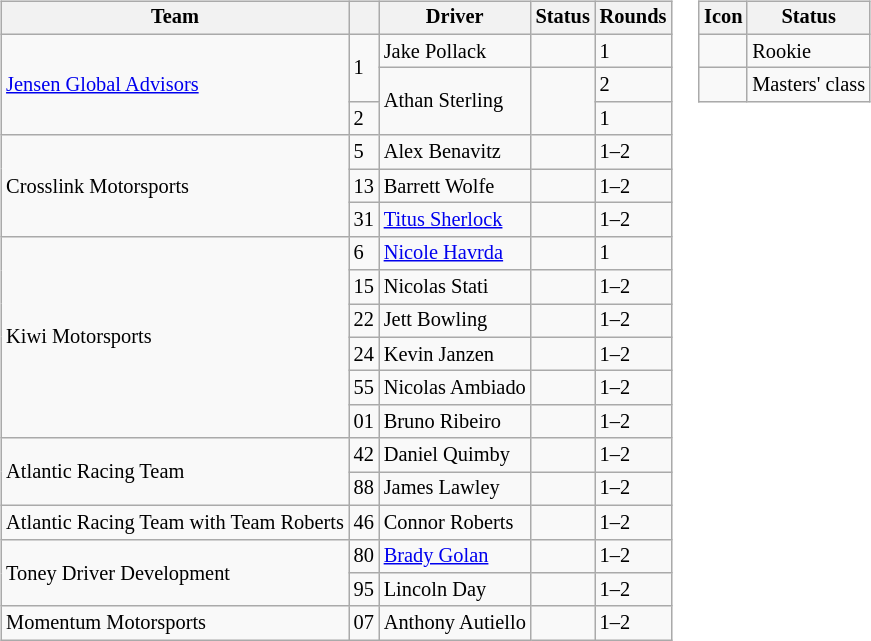<table>
<tr>
<td><br><table class="wikitable" style="font-size:85%;">
<tr>
<th>Team</th>
<th></th>
<th>Driver</th>
<th>Status</th>
<th>Rounds</th>
</tr>
<tr>
<td rowspan="3"><a href='#'>Jensen Global Advisors</a></td>
<td rowspan="2">1</td>
<td> Jake Pollack</td>
<td align="center"></td>
<td>1</td>
</tr>
<tr>
<td rowspan=2> Athan Sterling</td>
<td rowspan="2" align="center"></td>
<td>2</td>
</tr>
<tr>
<td>2</td>
<td>1</td>
</tr>
<tr>
<td rowspan="3">Crosslink Motorsports</td>
<td>5</td>
<td> Alex Benavitz</td>
<td align="center"></td>
<td>1–2</td>
</tr>
<tr>
<td>13</td>
<td> Barrett Wolfe</td>
<td align="center"></td>
<td>1–2</td>
</tr>
<tr>
<td>31</td>
<td> <a href='#'>Titus Sherlock</a></td>
<td></td>
<td>1–2</td>
</tr>
<tr>
<td rowspan="6">Kiwi Motorsports</td>
<td>6</td>
<td> <a href='#'>Nicole Havrda</a></td>
<td></td>
<td>1</td>
</tr>
<tr>
<td>15</td>
<td> Nicolas Stati</td>
<td align="center"></td>
<td>1–2</td>
</tr>
<tr>
<td>22</td>
<td> Jett Bowling</td>
<td></td>
<td>1–2</td>
</tr>
<tr>
<td>24</td>
<td> Kevin Janzen</td>
<td align="center"></td>
<td>1–2</td>
</tr>
<tr>
<td>55</td>
<td> Nicolas Ambiado</td>
<td align="center"></td>
<td>1–2</td>
</tr>
<tr>
<td>01</td>
<td> Bruno Ribeiro</td>
<td align="center"></td>
<td>1–2</td>
</tr>
<tr>
<td rowspan="2">Atlantic Racing Team</td>
<td>42</td>
<td> Daniel Quimby</td>
<td align="center"></td>
<td>1–2</td>
</tr>
<tr>
<td>88</td>
<td> James Lawley</td>
<td></td>
<td>1–2</td>
</tr>
<tr>
<td nowrap>Atlantic Racing Team with Team Roberts</td>
<td>46</td>
<td nowrap> Connor Roberts</td>
<td align="center"></td>
<td>1–2</td>
</tr>
<tr>
<td rowspan="2">Toney Driver Development</td>
<td>80</td>
<td> <a href='#'>Brady Golan</a></td>
<td align="center"></td>
<td>1–2</td>
</tr>
<tr>
<td>95</td>
<td> Lincoln Day</td>
<td align="center"></td>
<td>1–2</td>
</tr>
<tr>
<td>Momentum Motorsports</td>
<td>07</td>
<td> Anthony Autiello</td>
<td align="center"></td>
<td>1–2</td>
</tr>
</table>
</td>
<td valign="top"><br><table class="wikitable" style="font-size:85%">
<tr>
<th>Icon</th>
<th>Status</th>
</tr>
<tr>
<td align="center"></td>
<td>Rookie</td>
</tr>
<tr>
<td align="center"></td>
<td>Masters' class</td>
</tr>
</table>
</td>
</tr>
</table>
